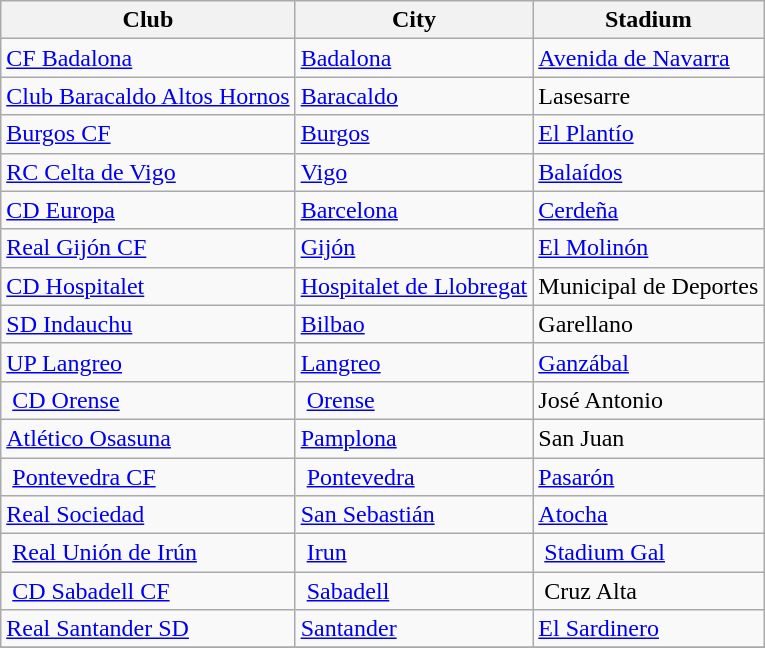<table class="wikitable sortable" style="text-align: left;">
<tr>
<th>Club</th>
<th>City</th>
<th>Stadium</th>
</tr>
<tr>
<td><a href='#'>CF Badalona</a></td>
<td><a href='#'>Badalona</a></td>
<td><a href='#'>Avenida de Navarra</a></td>
</tr>
<tr>
<td><a href='#'>Club Baracaldo Altos Hornos</a></td>
<td><a href='#'>Baracaldo</a></td>
<td>Lasesarre</td>
</tr>
<tr>
<td><a href='#'>Burgos CF</a></td>
<td><a href='#'>Burgos</a></td>
<td><a href='#'>El Plantío</a></td>
</tr>
<tr>
<td><a href='#'>RC Celta de Vigo</a></td>
<td><a href='#'>Vigo</a></td>
<td><a href='#'>Balaídos</a></td>
</tr>
<tr>
<td><a href='#'>CD Europa</a></td>
<td><a href='#'>Barcelona</a></td>
<td><a href='#'>Cerdeña</a></td>
</tr>
<tr>
<td><a href='#'>Real Gijón CF</a></td>
<td><a href='#'>Gijón</a></td>
<td><a href='#'>El Molinón</a></td>
</tr>
<tr>
<td><a href='#'>CD Hospitalet</a></td>
<td><a href='#'>Hospitalet de Llobregat</a></td>
<td>Municipal de Deportes</td>
</tr>
<tr>
<td><a href='#'>SD Indauchu</a></td>
<td><a href='#'>Bilbao</a></td>
<td>Garellano</td>
</tr>
<tr>
<td><a href='#'>UP Langreo</a></td>
<td><a href='#'>Langreo</a></td>
<td><a href='#'>Ganzábal</a></td>
</tr>
<tr>
<td> <a href='#'>CD Orense</a></td>
<td> <a href='#'>Orense</a></td>
<td>José Antonio</td>
</tr>
<tr>
<td><a href='#'>Atlético Osasuna</a></td>
<td><a href='#'>Pamplona</a></td>
<td>San Juan</td>
</tr>
<tr>
<td> <a href='#'>Pontevedra CF</a></td>
<td> <a href='#'>Pontevedra</a></td>
<td><a href='#'>Pasarón</a></td>
</tr>
<tr>
<td><a href='#'>Real Sociedad</a></td>
<td><a href='#'>San Sebastián</a></td>
<td><a href='#'>Atocha</a></td>
</tr>
<tr>
<td> <a href='#'>Real Unión de Irún</a></td>
<td> <a href='#'>Irun</a></td>
<td> <a href='#'>Stadium Gal</a></td>
</tr>
<tr>
<td> <a href='#'>CD Sabadell CF</a></td>
<td> <a href='#'>Sabadell</a></td>
<td> Cruz Alta</td>
</tr>
<tr>
<td><a href='#'>Real Santander SD</a></td>
<td><a href='#'>Santander</a></td>
<td><a href='#'>El Sardinero</a></td>
</tr>
<tr>
</tr>
</table>
